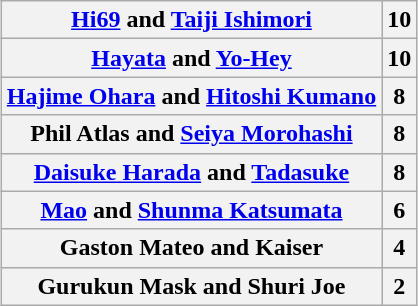<table class="wikitable" style="text-align:left; margin: 1em auto 1em auto">
<tr>
<th><a href='#'>Hi69</a> and <a href='#'>Taiji Ishimori</a> </th>
<th>10</th>
</tr>
<tr>
<th><a href='#'>Hayata</a> and <a href='#'>Yo-Hey</a></th>
<th>10</th>
</tr>
<tr>
<th><a href='#'>Hajime Ohara</a> and <a href='#'>Hitoshi Kumano</a></th>
<th>8</th>
</tr>
<tr>
<th>Phil Atlas and <a href='#'>Seiya Morohashi</a></th>
<th>8</th>
</tr>
<tr>
<th><a href='#'>Daisuke Harada</a> and <a href='#'>Tadasuke</a></th>
<th>8</th>
</tr>
<tr>
<th><a href='#'>Mao</a> and <a href='#'>Shunma Katsumata</a></th>
<th>6</th>
</tr>
<tr>
<th>Gaston Mateo and Kaiser</th>
<th>4</th>
</tr>
<tr>
<th>Gurukun Mask and Shuri Joe</th>
<th>2</th>
</tr>
</table>
